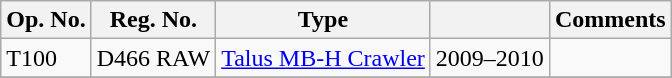<table class="wikitable">
<tr>
<th>Op. No.</th>
<th>Reg. No.</th>
<th>Type</th>
<th></th>
<th>Comments</th>
</tr>
<tr>
<td>T100</td>
<td>D466 RAW</td>
<td><a href='#'>Talus MB-H Crawler</a></td>
<td>2009–2010</td>
<td></td>
</tr>
<tr>
</tr>
</table>
